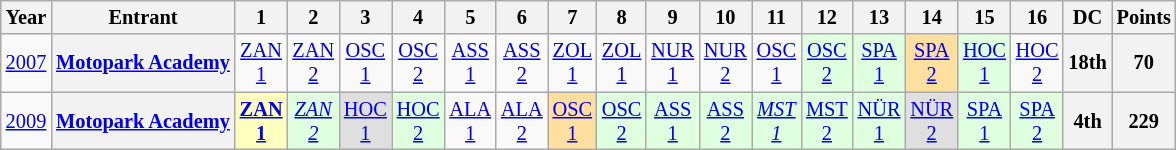<table class="wikitable" style="text-align:center; font-size:85%">
<tr>
<th>Year</th>
<th>Entrant</th>
<th>1</th>
<th>2</th>
<th>3</th>
<th>4</th>
<th>5</th>
<th>6</th>
<th>7</th>
<th>8</th>
<th>9</th>
<th>10</th>
<th>11</th>
<th>12</th>
<th>13</th>
<th>14</th>
<th>15</th>
<th>16</th>
<th>DC</th>
<th>Points</th>
</tr>
<tr>
<td><a href='#'>2007</a></td>
<th nowrap><a href='#'>Motopark Academy</a></th>
<td style="background:#;"><a href='#'>ZAN<br>1</a><br></td>
<td style="background:#;"><a href='#'>ZAN<br>2</a><br></td>
<td style="background:#;"><a href='#'>OSC<br>1</a><br></td>
<td style="background:#;"><a href='#'>OSC<br>2</a><br></td>
<td style="background:#;"><a href='#'>ASS<br>1</a><br></td>
<td style="background:#;"><a href='#'>ASS<br>2</a><br></td>
<td style="background:#;"><a href='#'>ZOL<br>1</a><br></td>
<td style="background:#;"><a href='#'>ZOL<br>1</a><br></td>
<td style="background:#;"><a href='#'>NUR<br>1</a><br></td>
<td style="background:#;"><a href='#'>NUR<br>2</a><br></td>
<td style="background:#;"><a href='#'>OSC<br>1</a><br></td>
<td style="background:#dfffdf;"><a href='#'>OSC<br>2</a><br></td>
<td style="background:#dfffdf;"><a href='#'>SPA<br>1</a><br></td>
<td style="background:#ffdf9f;"><a href='#'>SPA<br>2</a><br></td>
<td style="background:#dfffdf;"><a href='#'>HOC<br>1</a><br></td>
<td style="background:#;"><a href='#'>HOC<br>2</a><br></td>
<th>18th</th>
<th>70</th>
</tr>
<tr>
<td><a href='#'>2009</a></td>
<th nowrap><a href='#'>Motopark Academy</a></th>
<td style="background:#ffffbf;"><strong><a href='#'>ZAN<br>1</a></strong><br></td>
<td style="background:#dfffdf;"><em><a href='#'>ZAN<br>2</a></em><br></td>
<td style="background:#dfdfdf;"><a href='#'>HOC<br>1</a><br></td>
<td style="background:#dfffdf;"><a href='#'>HOC<br>2</a><br></td>
<td style="background:#;"><a href='#'>ALA<br>1</a><br></td>
<td style="background:#;"><a href='#'>ALA<br>2</a><br></td>
<td style="background:#ffdf9f;"><a href='#'>OSC<br>1</a><br></td>
<td style="background:#dfffdf;"><a href='#'>OSC<br>2</a><br></td>
<td style="background:#dfffdf;"><a href='#'>ASS<br>1</a><br></td>
<td style="background:#dfffdf;"><a href='#'>ASS<br>2</a><br></td>
<td style="background:#dfffdf;"><em><a href='#'>MST<br>1</a></em><br></td>
<td style="background:#dfffdf;"><a href='#'>MST<br>2</a><br></td>
<td style="background:#dfffdf;"><a href='#'>NÜR<br>1</a><br></td>
<td style="background:#dfdfdf;"><a href='#'>NÜR<br>2</a><br></td>
<td style="background:#dfffdf;"><a href='#'>SPA<br>1</a><br></td>
<td style="background:#dfffdf;"><a href='#'>SPA<br>2</a><br></td>
<th>4th</th>
<th>229</th>
</tr>
</table>
